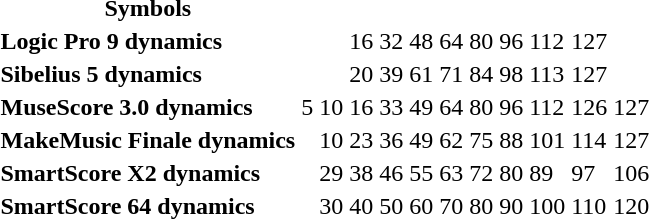<table>
<tr>
<th>Symbols</th>
<th></th>
<th></th>
<th></th>
<th></th>
<th></th>
<th></th>
<th></th>
<th></th>
<th></th>
<th></th>
<th></th>
</tr>
<tr>
<td><strong>Logic Pro 9 dynamics</strong></td>
<td></td>
<td></td>
<td>16</td>
<td>32</td>
<td>48</td>
<td>64</td>
<td>80</td>
<td>96</td>
<td>112</td>
<td>127</td>
<td></td>
</tr>
<tr>
<td><strong>Sibelius 5 dynamics</strong></td>
<td></td>
<td></td>
<td>20</td>
<td>39</td>
<td>61</td>
<td>71</td>
<td>84</td>
<td>98</td>
<td>113</td>
<td>127</td>
<td></td>
</tr>
<tr>
<td><strong>MuseScore 3.0 dynamics</strong></td>
<td>5</td>
<td>10</td>
<td>16</td>
<td>33</td>
<td>49</td>
<td>64</td>
<td>80</td>
<td>96</td>
<td>112</td>
<td>126</td>
<td>127</td>
</tr>
<tr>
<td><strong>MakeMusic Finale dynamics</strong></td>
<td></td>
<td>10</td>
<td>23</td>
<td>36</td>
<td>49</td>
<td>62</td>
<td>75</td>
<td>88</td>
<td>101</td>
<td>114</td>
<td>127</td>
</tr>
<tr>
<td><strong>SmartScore X2 dynamics</strong></td>
<td></td>
<td>29</td>
<td>38</td>
<td>46</td>
<td>55</td>
<td>63</td>
<td>72</td>
<td>80</td>
<td>89</td>
<td>97</td>
<td>106</td>
</tr>
<tr>
<td><strong>SmartScore 64 dynamics</strong></td>
<td></td>
<td>30</td>
<td>40</td>
<td>50</td>
<td>60</td>
<td>70</td>
<td>80</td>
<td>90</td>
<td>100</td>
<td>110</td>
<td>120</td>
</tr>
</table>
